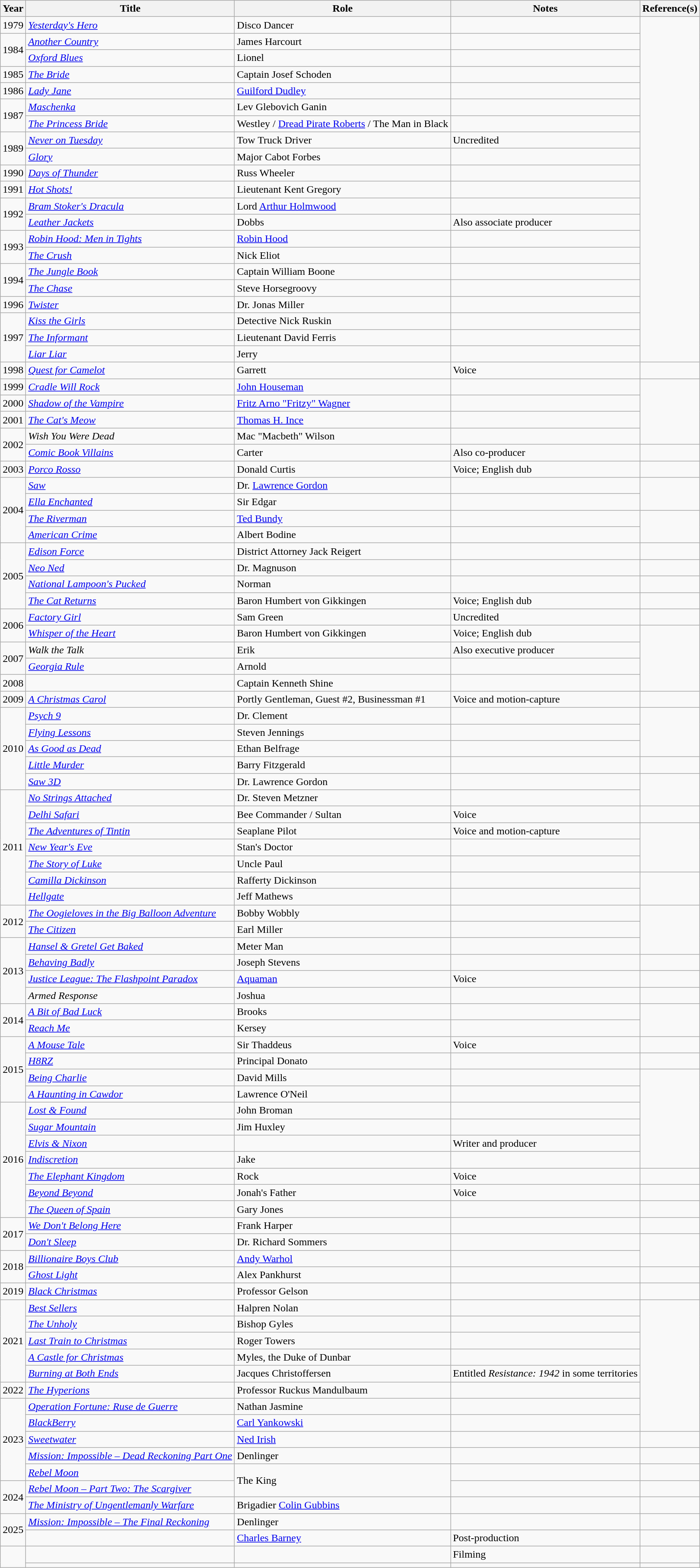<table class="wikitable sortable" summary="List of films and roles">
<tr>
<th>Year</th>
<th>Title</th>
<th>Role</th>
<th class="unsortable">Notes</th>
<th class="unsortable">Reference(s)</th>
</tr>
<tr>
<td>1979</td>
<td><em><a href='#'>Yesterday's Hero</a></em></td>
<td>Disco Dancer</td>
<td></td>
<td rowspan="21"></td>
</tr>
<tr>
<td rowspan=2>1984</td>
<td><em><a href='#'>Another Country</a></em></td>
<td>James Harcourt</td>
<td></td>
</tr>
<tr>
<td><em><a href='#'>Oxford Blues</a></em></td>
<td>Lionel</td>
<td></td>
</tr>
<tr>
<td>1985</td>
<td data-sort-value="Bride, The"><em><a href='#'>The Bride</a></em></td>
<td>Captain Josef Schoden</td>
<td></td>
</tr>
<tr>
<td>1986</td>
<td><em><a href='#'>Lady Jane</a></em></td>
<td><a href='#'>Guilford Dudley</a></td>
<td></td>
</tr>
<tr>
<td rowspan=2>1987</td>
<td><em><a href='#'>Maschenka</a></em></td>
<td>Lev Glebovich Ganin</td>
<td></td>
</tr>
<tr>
<td data-sort-value="Princess Bride, The"><em><a href='#'>The Princess Bride</a></em></td>
<td>Westley / <a href='#'>Dread Pirate Roberts</a> / The Man in Black</td>
<td></td>
</tr>
<tr>
<td rowspan=2>1989</td>
<td><em><a href='#'>Never on Tuesday</a></em></td>
<td>Tow Truck Driver</td>
<td>Uncredited</td>
</tr>
<tr>
<td><em><a href='#'>Glory</a></em></td>
<td>Major Cabot Forbes</td>
<td></td>
</tr>
<tr>
<td>1990</td>
<td><em><a href='#'>Days of Thunder</a></em></td>
<td>Russ Wheeler</td>
<td></td>
</tr>
<tr>
<td>1991</td>
<td><em><a href='#'>Hot Shots!</a></em></td>
<td>Lieutenant Kent Gregory</td>
<td></td>
</tr>
<tr>
<td rowspan=2>1992</td>
<td><em><a href='#'>Bram Stoker's Dracula</a></em></td>
<td>Lord <a href='#'>Arthur Holmwood</a></td>
<td></td>
</tr>
<tr>
<td><em><a href='#'>Leather Jackets</a></em></td>
<td>Dobbs</td>
<td>Also associate producer</td>
</tr>
<tr>
<td rowspan=2>1993</td>
<td><em><a href='#'>Robin Hood: Men in Tights</a></em></td>
<td><a href='#'>Robin Hood</a></td>
<td></td>
</tr>
<tr>
<td data-sort-value="Crush, The"><em><a href='#'>The Crush</a></em></td>
<td>Nick Eliot</td>
<td></td>
</tr>
<tr>
<td rowspan=2>1994</td>
<td data-sort-value="Jungle Book, The"><em><a href='#'>The Jungle Book</a></em></td>
<td>Captain William Boone</td>
<td></td>
</tr>
<tr>
<td data-sort-value="Chase, The"><em><a href='#'>The Chase</a></em></td>
<td>Steve Horsegroovy</td>
<td></td>
</tr>
<tr>
<td>1996</td>
<td><em><a href='#'>Twister</a></em></td>
<td>Dr. Jonas Miller</td>
<td></td>
</tr>
<tr>
<td rowspan=3>1997</td>
<td><em><a href='#'>Kiss the Girls</a></em></td>
<td>Detective Nick Ruskin</td>
<td></td>
</tr>
<tr>
<td data-sort-value="Informant, The"><em><a href='#'>The Informant</a></em></td>
<td>Lieutenant David Ferris</td>
<td></td>
</tr>
<tr>
<td><em><a href='#'>Liar Liar</a></em></td>
<td>Jerry</td>
<td></td>
</tr>
<tr>
<td>1998</td>
<td><em><a href='#'>Quest for Camelot</a></em></td>
<td>Garrett</td>
<td>Voice</td>
<td></td>
</tr>
<tr>
<td>1999</td>
<td><em><a href='#'>Cradle Will Rock</a></em></td>
<td><a href='#'>John Houseman</a></td>
<td></td>
<td rowspan="4"></td>
</tr>
<tr>
<td>2000</td>
<td><em><a href='#'>Shadow of the Vampire</a></em></td>
<td><a href='#'>Fritz Arno "Fritzy" Wagner</a></td>
<td></td>
</tr>
<tr>
<td>2001</td>
<td data-sort-value="Cat's Meow, The"><em><a href='#'>The Cat's Meow</a></em></td>
<td><a href='#'>Thomas H. Ince</a></td>
<td></td>
</tr>
<tr>
<td rowspan=2>2002</td>
<td><em>Wish You Were Dead</em></td>
<td>Mac "Macbeth" Wilson</td>
<td></td>
</tr>
<tr>
<td><em><a href='#'>Comic Book Villains</a></em></td>
<td>Carter</td>
<td>Also co-producer</td>
<td></td>
</tr>
<tr>
<td>2003</td>
<td><em><a href='#'>Porco Rosso</a></em></td>
<td>Donald Curtis</td>
<td>Voice; English dub</td>
<td></td>
</tr>
<tr>
<td rowspan=4>2004</td>
<td><em><a href='#'>Saw</a></em></td>
<td>Dr. <a href='#'>Lawrence Gordon</a></td>
<td></td>
<td rowspan="2"></td>
</tr>
<tr>
<td><em><a href='#'>Ella Enchanted</a></em></td>
<td>Sir Edgar</td>
<td></td>
</tr>
<tr>
<td data-sort-value="Riverman, The"><em><a href='#'>The Riverman</a></em></td>
<td><a href='#'>Ted Bundy</a></td>
<td></td>
<td rowspan="2"></td>
</tr>
<tr>
<td><em><a href='#'>American Crime</a></em></td>
<td>Albert Bodine</td>
<td></td>
</tr>
<tr>
<td rowspan=4>2005</td>
<td><em><a href='#'>Edison Force</a></em></td>
<td>District Attorney Jack Reigert</td>
<td></td>
<td></td>
</tr>
<tr>
<td><em><a href='#'>Neo Ned</a></em></td>
<td>Dr. Magnuson</td>
<td></td>
<td></td>
</tr>
<tr>
<td><em><a href='#'>National Lampoon's Pucked</a></em></td>
<td>Norman</td>
<td></td>
<td></td>
</tr>
<tr>
<td data-sort-value="Cat Returns, The"><em><a href='#'>The Cat Returns</a></em></td>
<td>Baron Humbert von Gikkingen</td>
<td>Voice; English dub</td>
<td></td>
</tr>
<tr>
<td rowspan=2>2006</td>
<td><em><a href='#'>Factory Girl</a></em></td>
<td>Sam Green</td>
<td>Uncredited</td>
<td></td>
</tr>
<tr>
<td><em><a href='#'>Whisper of the Heart</a></em></td>
<td>Baron Humbert von Gikkingen</td>
<td>Voice; English dub</td>
<td rowspan="4"></td>
</tr>
<tr>
<td rowspan="2">2007</td>
<td><em>Walk the Talk</em></td>
<td>Erik</td>
<td>Also executive producer</td>
</tr>
<tr>
<td><em><a href='#'>Georgia Rule</a></em></td>
<td>Arnold</td>
<td></td>
</tr>
<tr>
<td>2008</td>
<td><em></em></td>
<td>Captain Kenneth Shine</td>
<td></td>
</tr>
<tr>
<td>2009</td>
<td><em><a href='#'>A Christmas Carol</a></em></td>
<td>Portly Gentleman, Guest #2, Businessman #1</td>
<td>Voice and motion-capture</td>
<td></td>
</tr>
<tr>
<td rowspan=5>2010</td>
<td><em><a href='#'>Psych 9</a></em></td>
<td>Dr. Clement</td>
<td></td>
<td rowspan="3"></td>
</tr>
<tr>
<td><em><a href='#'>Flying Lessons</a></em></td>
<td>Steven Jennings</td>
<td></td>
</tr>
<tr>
<td><em><a href='#'>As Good as Dead</a></em></td>
<td>Ethan Belfrage</td>
<td></td>
</tr>
<tr>
<td><em><a href='#'>Little Murder</a></em></td>
<td>Barry Fitzgerald</td>
<td></td>
<td></td>
</tr>
<tr>
<td><em><a href='#'>Saw 3D</a></em></td>
<td>Dr. Lawrence Gordon</td>
<td></td>
<td rowspan="2"></td>
</tr>
<tr>
<td rowspan=7>2011</td>
<td><em><a href='#'>No Strings Attached</a></em></td>
<td>Dr. Steven Metzner</td>
<td></td>
</tr>
<tr>
<td><em><a href='#'>Delhi Safari</a></em></td>
<td>Bee Commander / Sultan</td>
<td>Voice</td>
<td></td>
</tr>
<tr>
<td><em><a href='#'>The Adventures of Tintin</a></em></td>
<td>Seaplane Pilot</td>
<td>Voice and motion-capture</td>
<td rowspan="3"></td>
</tr>
<tr>
<td><em><a href='#'>New Year's Eve</a></em></td>
<td>Stan's Doctor</td>
<td></td>
</tr>
<tr>
<td data-sort-value="Story of Luke, The"><em><a href='#'>The Story of Luke</a></em></td>
<td>Uncle Paul</td>
<td></td>
</tr>
<tr>
<td><em><a href='#'>Camilla Dickinson</a></em></td>
<td>Rafferty Dickinson</td>
<td></td>
<td rowspan="2"></td>
</tr>
<tr>
<td><em><a href='#'>Hellgate</a></em></td>
<td>Jeff Mathews</td>
<td></td>
</tr>
<tr>
<td rowspan=2>2012</td>
<td data-sort-value="Oogieloves in the Big Balloon Adventure, The"><em><a href='#'>The Oogieloves in the Big Balloon Adventure</a></em></td>
<td>Bobby Wobbly</td>
<td></td>
<td rowspan="3"></td>
</tr>
<tr>
<td data-sort-value="Citizen, The"><em><a href='#'>The Citizen</a></em></td>
<td>Earl Miller</td>
<td></td>
</tr>
<tr>
<td rowspan=4>2013</td>
<td><em><a href='#'>Hansel & Gretel Get Baked</a></em></td>
<td>Meter Man</td>
<td></td>
</tr>
<tr>
<td><em><a href='#'>Behaving Badly</a></em></td>
<td>Joseph Stevens</td>
<td></td>
<td></td>
</tr>
<tr>
<td><em><a href='#'>Justice League: The Flashpoint Paradox</a></em></td>
<td><a href='#'>Aquaman</a></td>
<td>Voice</td>
<td></td>
</tr>
<tr>
<td><em>Armed Response</em></td>
<td>Joshua</td>
<td></td>
<td></td>
</tr>
<tr>
<td rowspan=2>2014</td>
<td><em><a href='#'>A Bit of Bad Luck</a></em></td>
<td>Brooks</td>
<td></td>
<td rowspan="2"></td>
</tr>
<tr>
<td><em><a href='#'>Reach Me</a></em></td>
<td>Kersey</td>
<td></td>
</tr>
<tr>
<td rowspan=4>2015</td>
<td><em><a href='#'>A Mouse Tale</a></em></td>
<td>Sir Thaddeus</td>
<td>Voice</td>
<td></td>
</tr>
<tr>
<td><em><a href='#'>H8RZ</a></em></td>
<td>Principal Donato</td>
<td></td>
<td></td>
</tr>
<tr>
<td><em><a href='#'>Being Charlie</a></em></td>
<td>David Mills</td>
<td></td>
<td rowspan="6"></td>
</tr>
<tr>
<td><em><a href='#'>A Haunting in Cawdor</a></em></td>
<td>Lawrence O'Neil</td>
<td></td>
</tr>
<tr>
<td rowspan="7">2016</td>
<td><em><a href='#'>Lost & Found</a></em></td>
<td>John Broman</td>
<td></td>
</tr>
<tr>
<td><em><a href='#'>Sugar Mountain</a></em></td>
<td>Jim Huxley</td>
<td></td>
</tr>
<tr>
<td><em><a href='#'>Elvis & Nixon</a></em></td>
<td></td>
<td>Writer and producer</td>
</tr>
<tr>
<td><em><a href='#'>Indiscretion</a></em></td>
<td>Jake</td>
<td></td>
</tr>
<tr>
<td><em><a href='#'>The Elephant Kingdom</a></em></td>
<td>Rock</td>
<td>Voice</td>
<td></td>
</tr>
<tr>
<td><em><a href='#'>Beyond Beyond</a></em></td>
<td>Jonah's Father</td>
<td>Voice</td>
<td></td>
</tr>
<tr>
<td><em><a href='#'>The Queen of Spain</a></em></td>
<td>Gary Jones</td>
<td></td>
<td></td>
</tr>
<tr>
<td rowspan=2>2017</td>
<td><em><a href='#'>We Don't Belong Here</a></em></td>
<td>Frank Harper</td>
<td></td>
<td></td>
</tr>
<tr>
<td><em><a href='#'>Don't Sleep</a></em></td>
<td>Dr. Richard Sommers</td>
<td></td>
<td rowspan="2"></td>
</tr>
<tr>
<td rowspan=2>2018</td>
<td><em><a href='#'>Billionaire Boys Club</a></em></td>
<td><a href='#'>Andy Warhol</a></td>
<td></td>
</tr>
<tr>
<td><em><a href='#'>Ghost Light</a></em></td>
<td>Alex Pankhurst</td>
<td></td>
<td></td>
</tr>
<tr>
<td>2019</td>
<td><em><a href='#'>Black Christmas</a></em></td>
<td>Professor Gelson</td>
<td></td>
<td></td>
</tr>
<tr>
<td rowspan="5">2021</td>
<td><em><a href='#'>Best Sellers</a></em></td>
<td>Halpren Nolan</td>
<td></td>
<td rowspan="8"></td>
</tr>
<tr>
<td><em><a href='#'>The Unholy</a></em></td>
<td>Bishop Gyles</td>
<td></td>
</tr>
<tr>
<td><em><a href='#'>Last Train to Christmas</a></em></td>
<td>Roger Towers</td>
<td></td>
</tr>
<tr>
<td><em><a href='#'>A Castle for Christmas</a></em></td>
<td>Myles, the Duke of Dunbar</td>
<td></td>
</tr>
<tr>
<td><em><a href='#'>Burning at Both Ends</a></em></td>
<td>Jacques Christoffersen</td>
<td>Entitled <em>Resistance: 1942</em> in some territories</td>
</tr>
<tr>
<td>2022</td>
<td><em><a href='#'>The Hyperions</a></em></td>
<td>Professor Ruckus Mandulbaum</td>
<td></td>
</tr>
<tr>
<td rowspan="5">2023</td>
<td><em><a href='#'>Operation Fortune: Ruse de Guerre</a></em></td>
<td>Nathan Jasmine</td>
<td></td>
</tr>
<tr>
<td><em><a href='#'>BlackBerry</a></em></td>
<td><a href='#'>Carl Yankowski</a></td>
<td></td>
</tr>
<tr>
<td><em><a href='#'>Sweetwater</a></em></td>
<td><a href='#'>Ned Irish</a></td>
<td></td>
<td></td>
</tr>
<tr>
<td><em><a href='#'>Mission: Impossible – Dead Reckoning Part One</a></em></td>
<td>Denlinger</td>
<td></td>
<td></td>
</tr>
<tr>
<td><em><a href='#'>Rebel Moon</a></em></td>
<td rowspan=2>The King</td>
<td></td>
<td></td>
</tr>
<tr>
<td rowspan=2>2024</td>
<td><em><a href='#'>Rebel Moon – Part Two: The Scargiver</a></em></td>
<td></td>
<td></td>
</tr>
<tr>
<td><em><a href='#'>The Ministry of Ungentlemanly Warfare</a></em></td>
<td>Brigadier <a href='#'>Colin Gubbins</a></td>
<td></td>
<td></td>
</tr>
<tr>
<td rowspan="2">2025</td>
<td><em><a href='#'>Mission: Impossible – The Final Reckoning</a></em></td>
<td>Denlinger</td>
<td></td>
<td></td>
</tr>
<tr>
<td></td>
<td><a href='#'>Charles Barney</a></td>
<td>Post-production</td>
<td></td>
</tr>
<tr>
<td rowspan="2"></td>
<td></td>
<td></td>
<td>Filming</td>
<td></td>
</tr>
<tr>
<td></td>
<td></td>
<td></td>
<td></td>
</tr>
</table>
